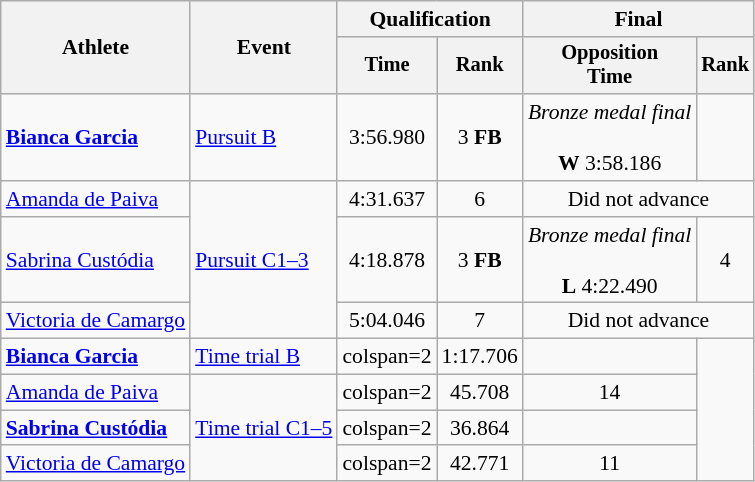<table class=wikitable style="font-size:90%">
<tr>
<th rowspan="2">Athlete</th>
<th rowspan="2">Event</th>
<th colspan="2">Qualification</th>
<th colspan="2">Final</th>
</tr>
<tr style="font-size:95%">
<th>Time</th>
<th>Rank</th>
<th>Opposition<br>Time</th>
<th>Rank</th>
</tr>
<tr align=center>
<td align=left><strong><a href='#'>Bianca Garcia</a></strong></td>
<td align=left><a href='#'>Pursuit B</a></td>
<td>3:56.980</td>
<td>3 <strong>FB</strong></td>
<td><em>Bronze medal final</em><br><br><strong>W</strong> 3:58.186</td>
<td></td>
</tr>
<tr align=center>
<td align=left><a href='#'>Amanda de Paiva</a></td>
<td align=left rowspan=3><a href='#'>Pursuit C1–3</a></td>
<td>4:31.637</td>
<td>6</td>
<td colspan=2>Did not advance</td>
</tr>
<tr align=center>
<td align=left><a href='#'>Sabrina Custódia</a></td>
<td>4:18.878</td>
<td>3 <strong>FB</strong></td>
<td><em>Bronze medal final</em><br><br><strong>L</strong> 4:22.490</td>
<td>4</td>
</tr>
<tr align=center>
<td align=left><a href='#'>Victoria de Camargo</a></td>
<td>5:04.046</td>
<td>7</td>
<td colspan=2>Did not advance</td>
</tr>
<tr align=center>
<td align=left><strong><a href='#'>Bianca Garcia</a></strong></td>
<td align=left><a href='#'>Time trial B</a></td>
<td>colspan=2 </td>
<td>1:17.706</td>
<td></td>
</tr>
<tr align=center>
<td align=left><a href='#'>Amanda de Paiva</a></td>
<td align=left rowspan=3><a href='#'>Time trial C1–5</a></td>
<td>colspan=2 </td>
<td>45.708</td>
<td>14</td>
</tr>
<tr align=center>
<td align=left><strong><a href='#'>Sabrina Custódia</a></strong></td>
<td>colspan=2 </td>
<td>36.864</td>
<td></td>
</tr>
<tr align=center>
<td align=left><a href='#'>Victoria de Camargo</a></td>
<td>colspan=2 </td>
<td>42.771</td>
<td>11</td>
</tr>
</table>
